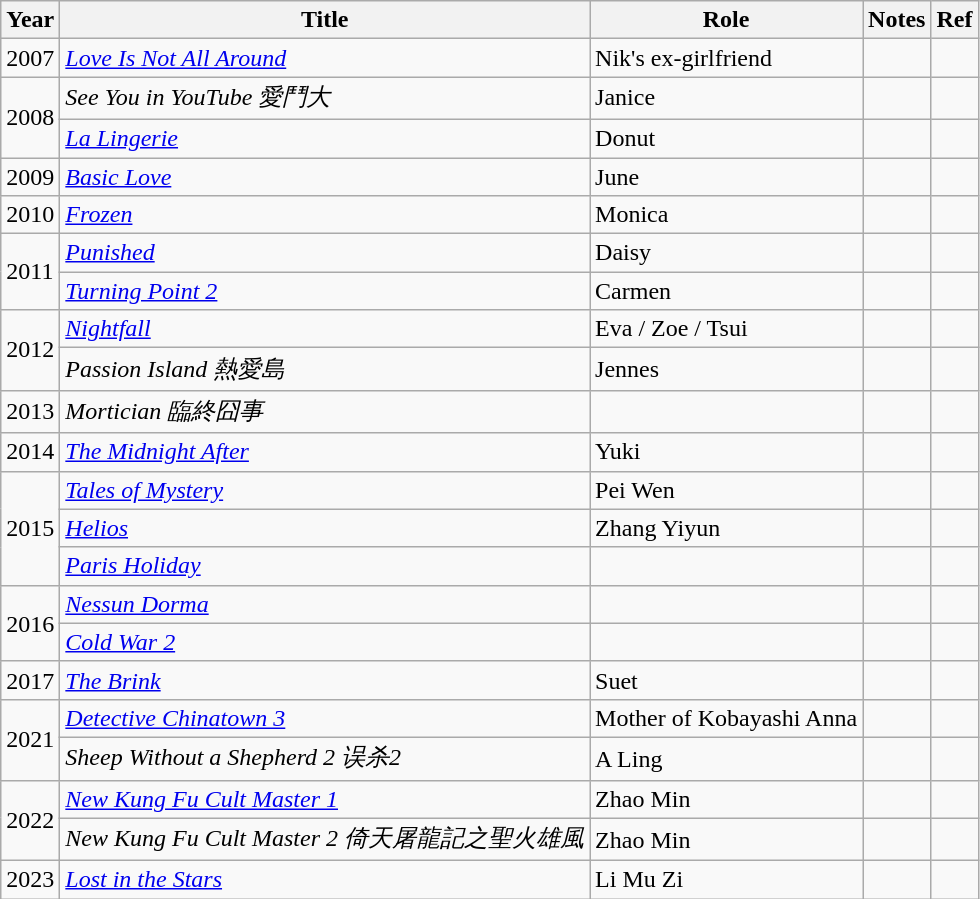<table class="wikitable sortable">
<tr>
<th>Year</th>
<th>Title</th>
<th>Role</th>
<th class="unsortable">Notes</th>
<th>Ref</th>
</tr>
<tr>
<td>2007</td>
<td><em><a href='#'>Love Is Not All Around</a></em></td>
<td>Nik's ex-girlfriend</td>
<td></td>
<td></td>
</tr>
<tr>
<td rowspan=2>2008</td>
<td><em>See You in YouTube 愛鬥大</em></td>
<td>Janice</td>
<td></td>
<td></td>
</tr>
<tr>
<td><em><a href='#'>La Lingerie</a></em></td>
<td>Donut</td>
<td></td>
<td></td>
</tr>
<tr>
<td>2009</td>
<td><em><a href='#'>Basic Love</a></em></td>
<td>June</td>
<td></td>
<td></td>
</tr>
<tr>
<td>2010</td>
<td><em><a href='#'>Frozen</a></em></td>
<td>Monica</td>
<td></td>
<td></td>
</tr>
<tr>
<td rowspan=2>2011</td>
<td><em><a href='#'>Punished</a></em></td>
<td>Daisy</td>
<td></td>
<td></td>
</tr>
<tr>
<td><em><a href='#'>Turning Point 2</a></em></td>
<td>Carmen</td>
<td></td>
<td></td>
</tr>
<tr>
<td rowspan=2>2012</td>
<td><em><a href='#'>Nightfall</a></em></td>
<td>Eva / Zoe / Tsui</td>
<td></td>
<td></td>
</tr>
<tr>
<td><em>Passion Island 熱愛島</em></td>
<td>Jennes</td>
<td></td>
<td></td>
</tr>
<tr>
<td>2013</td>
<td><em>Mortician 臨終囧事</em></td>
<td></td>
<td></td>
<td></td>
</tr>
<tr>
<td>2014</td>
<td><em><a href='#'>The Midnight After</a></em></td>
<td>Yuki</td>
<td></td>
<td></td>
</tr>
<tr>
<td rowspan=3>2015</td>
<td><em><a href='#'>Tales of Mystery</a></em></td>
<td>Pei Wen</td>
<td></td>
<td></td>
</tr>
<tr>
<td><em><a href='#'>Helios</a></em></td>
<td>Zhang Yiyun</td>
<td></td>
<td></td>
</tr>
<tr>
<td><em><a href='#'>Paris Holiday</a></em></td>
<td></td>
<td></td>
<td></td>
</tr>
<tr>
<td rowspan=2>2016</td>
<td><em><a href='#'>Nessun Dorma</a></em></td>
<td></td>
<td></td>
<td></td>
</tr>
<tr>
<td><em><a href='#'>Cold War 2</a></em></td>
<td></td>
<td></td>
<td></td>
</tr>
<tr>
<td>2017</td>
<td><em><a href='#'>The Brink</a></em></td>
<td>Suet</td>
<td></td>
<td></td>
</tr>
<tr>
<td rowspan=2>2021</td>
<td><em><a href='#'>Detective Chinatown 3</a></em></td>
<td>Mother of Kobayashi Anna</td>
<td></td>
<td></td>
</tr>
<tr>
<td><em>Sheep Without a Shepherd 2 误杀2</em></td>
<td>A Ling</td>
<td></td>
<td></td>
</tr>
<tr>
<td rowspan=2>2022</td>
<td><em><a href='#'>New Kung Fu Cult Master 1</a></em></td>
<td>Zhao Min</td>
<td></td>
<td></td>
</tr>
<tr>
<td><em>New Kung Fu Cult Master 2 倚天屠龍記之聖火雄風</em></td>
<td>Zhao Min</td>
<td></td>
<td></td>
</tr>
<tr>
<td>2023</td>
<td><em><a href='#'>Lost in the Stars</a></em></td>
<td>Li Mu Zi</td>
<td></td>
<td></td>
</tr>
</table>
